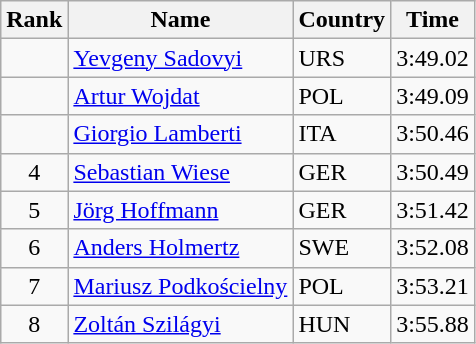<table class="wikitable">
<tr>
<th>Rank</th>
<th>Name</th>
<th>Country</th>
<th>Time</th>
</tr>
<tr>
<td align="center"></td>
<td><a href='#'>Yevgeny Sadovyi</a></td>
<td> URS</td>
<td align="center">3:49.02</td>
</tr>
<tr>
<td align="center"></td>
<td><a href='#'>Artur Wojdat</a></td>
<td> POL</td>
<td align="center">3:49.09</td>
</tr>
<tr>
<td align="center"></td>
<td><a href='#'>Giorgio Lamberti</a></td>
<td> ITA</td>
<td align="center">3:50.46</td>
</tr>
<tr>
<td align="center">4</td>
<td><a href='#'>Sebastian Wiese</a></td>
<td> GER</td>
<td align="center">3:50.49</td>
</tr>
<tr>
<td align="center">5</td>
<td><a href='#'>Jörg Hoffmann</a></td>
<td> GER</td>
<td align="center">3:51.42</td>
</tr>
<tr>
<td align="center">6</td>
<td><a href='#'>Anders Holmertz</a></td>
<td> SWE</td>
<td align="center">3:52.08</td>
</tr>
<tr>
<td align="center">7</td>
<td><a href='#'>Mariusz Podkościelny</a></td>
<td> POL</td>
<td align="center">3:53.21</td>
</tr>
<tr>
<td align="center">8</td>
<td><a href='#'>Zoltán Szilágyi</a></td>
<td> HUN</td>
<td align="center">3:55.88</td>
</tr>
</table>
